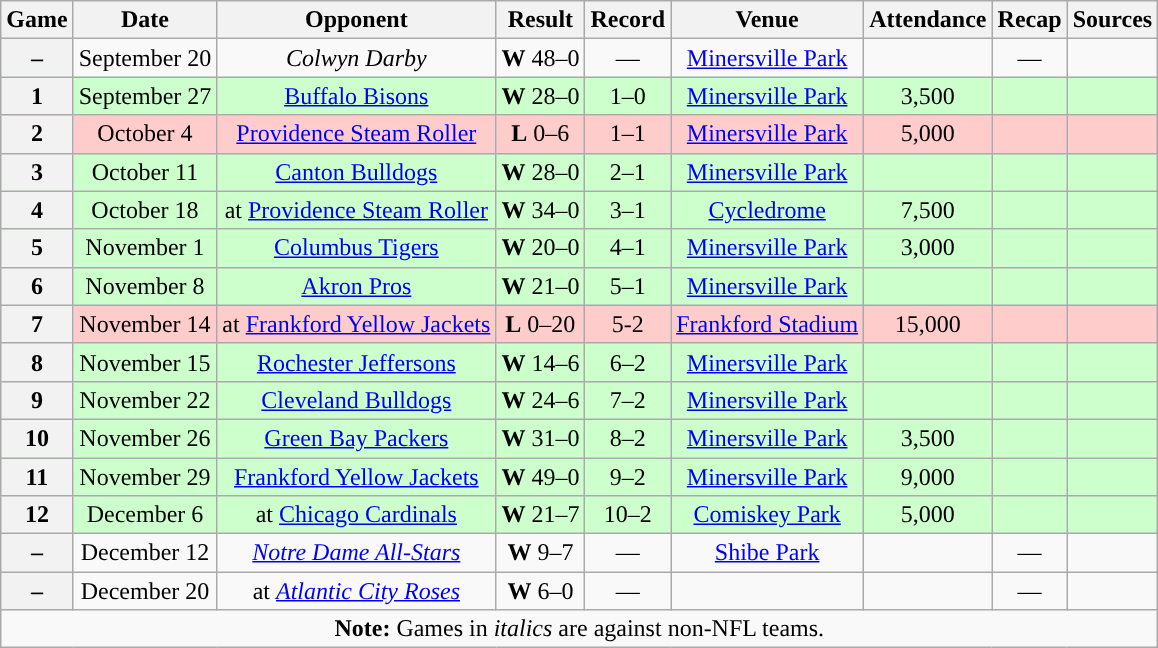<table class="wikitable" style="text-align:center">
<tr>
<th>Game</th>
<th>Date</th>
<th>Opponent</th>
<th>Result</th>
<th>Record</th>
<th>Venue</th>
<th>Attendance</th>
<th>Recap</th>
<th>Sources</th>
</tr>
<tr>
<th>–</th>
<td>September 20</td>
<td><em>Colwyn Darby</em></td>
<td><strong>W</strong> 48–0</td>
<td>—</td>
<td><a href='#'>Minersville Park</a></td>
<td></td>
<td>—</td>
<td></td>
</tr>
<tr style="background:#cfc">
<th>1</th>
<td>September 27</td>
<td><a href='#'>Buffalo Bisons</a></td>
<td><strong>W</strong> 28–0</td>
<td>1–0</td>
<td><a href='#'>Minersville Park</a></td>
<td>3,500</td>
<td></td>
<td></td>
</tr>
<tr style="background:#fcc">
<th>2</th>
<td>October 4</td>
<td><a href='#'>Providence Steam Roller</a></td>
<td><strong>L</strong> 0–6</td>
<td>1–1</td>
<td><a href='#'>Minersville Park</a></td>
<td>5,000</td>
<td></td>
<td></td>
</tr>
<tr style="background:#cfc">
<th>3</th>
<td>October 11</td>
<td><a href='#'>Canton Bulldogs</a></td>
<td><strong>W</strong> 28–0</td>
<td>2–1</td>
<td><a href='#'>Minersville Park</a></td>
<td></td>
<td></td>
<td></td>
</tr>
<tr style="background:#cfc">
<th>4</th>
<td>October 18</td>
<td>at <a href='#'>Providence Steam Roller</a></td>
<td><strong>W</strong> 34–0</td>
<td>3–1</td>
<td><a href='#'>Cycledrome</a></td>
<td>7,500</td>
<td></td>
<td></td>
</tr>
<tr style="background:#cfc">
<th>5</th>
<td>November 1</td>
<td><a href='#'>Columbus Tigers</a></td>
<td><strong>W</strong> 20–0</td>
<td>4–1</td>
<td><a href='#'>Minersville Park</a></td>
<td>3,000</td>
<td></td>
<td></td>
</tr>
<tr style="background:#cfc">
<th>6</th>
<td>November 8</td>
<td><a href='#'>Akron Pros</a></td>
<td><strong>W</strong> 21–0</td>
<td>5–1</td>
<td><a href='#'>Minersville Park</a></td>
<td></td>
<td></td>
<td></td>
</tr>
<tr style="background:#fcc">
<th>7</th>
<td>November 14</td>
<td>at <a href='#'>Frankford Yellow Jackets</a></td>
<td><strong>L</strong> 0–20</td>
<td>5-2</td>
<td><a href='#'>Frankford Stadium</a></td>
<td>15,000</td>
<td></td>
<td></td>
</tr>
<tr style="background:#cfc">
<th>8</th>
<td>November 15</td>
<td><a href='#'>Rochester Jeffersons</a></td>
<td><strong>W</strong> 14–6</td>
<td>6–2</td>
<td><a href='#'>Minersville Park</a></td>
<td></td>
<td></td>
<td></td>
</tr>
<tr style="background:#cfc">
<th>9</th>
<td>November 22</td>
<td><a href='#'>Cleveland Bulldogs</a></td>
<td><strong>W</strong> 24–6</td>
<td>7–2</td>
<td><a href='#'>Minersville Park</a></td>
<td></td>
<td></td>
<td></td>
</tr>
<tr style="background:#cfc">
<th>10</th>
<td>November 26</td>
<td><a href='#'>Green Bay Packers</a></td>
<td><strong>W</strong> 31–0</td>
<td>8–2</td>
<td><a href='#'>Minersville Park</a></td>
<td>3,500</td>
<td></td>
<td></td>
</tr>
<tr style="background:#cfc">
<th>11</th>
<td>November 29</td>
<td><a href='#'>Frankford Yellow Jackets</a></td>
<td><strong>W</strong> 49–0</td>
<td>9–2</td>
<td><a href='#'>Minersville Park</a></td>
<td>9,000</td>
<td></td>
<td></td>
</tr>
<tr style="background:#cfc">
<th>12</th>
<td>December 6</td>
<td>at <a href='#'>Chicago Cardinals</a></td>
<td><strong>W</strong> 21–7</td>
<td>10–2</td>
<td><a href='#'>Comiskey Park</a></td>
<td>5,000</td>
<td></td>
<td></td>
</tr>
<tr>
<th>–</th>
<td>December 12</td>
<td><em><a href='#'>Notre Dame All-Stars</a></em></td>
<td><strong>W</strong> 9–7</td>
<td>—</td>
<td><a href='#'>Shibe Park</a></td>
<td></td>
<td>—</td>
<td></td>
</tr>
<tr>
<th>–</th>
<td>December 20</td>
<td>at <em><a href='#'>Atlantic City Roses</a></em></td>
<td><strong>W</strong> 6–0</td>
<td>—</td>
<td></td>
<td></td>
<td>—</td>
<td></td>
</tr>
<tr>
<td colspan="10"><strong>Note:</strong> Games in <em>italics</em> are against non-NFL teams.</td>
</tr>
</table>
